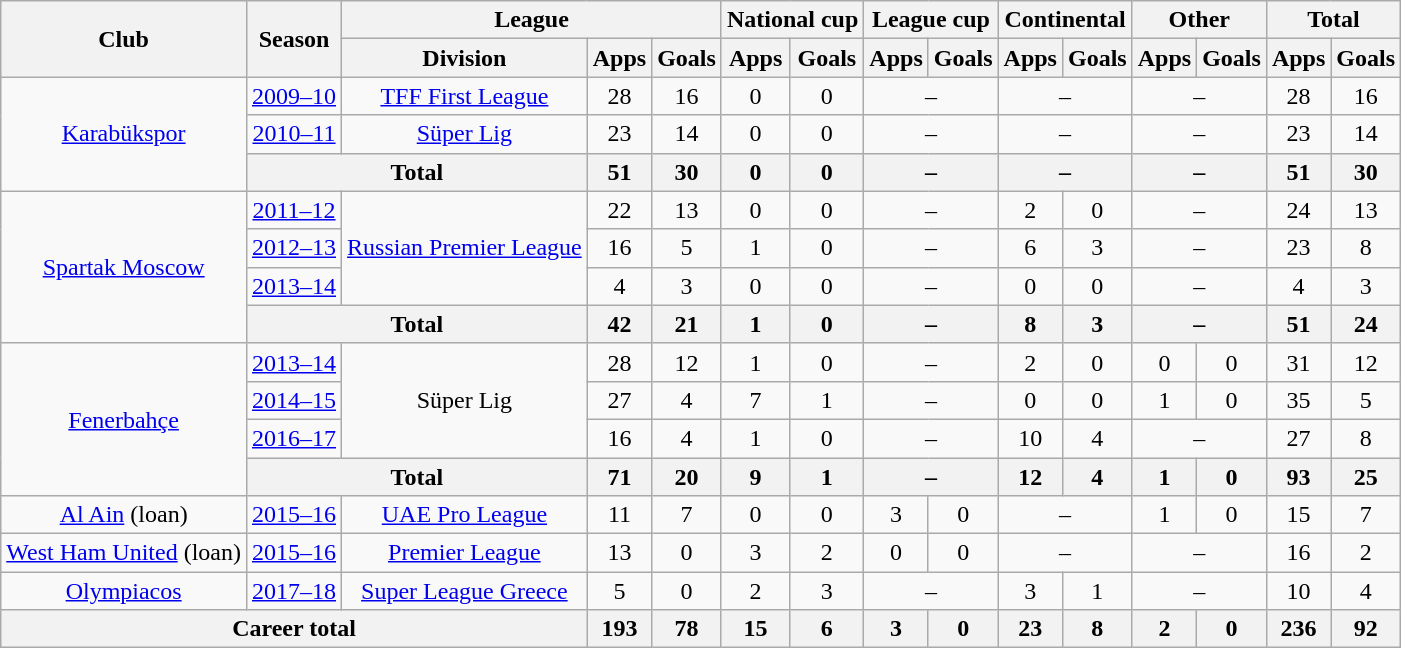<table class="wikitable" style="text-align:center">
<tr>
<th rowspan="2">Club</th>
<th rowspan="2">Season</th>
<th colspan="3">League</th>
<th colspan="2">National cup</th>
<th colspan="2">League cup</th>
<th colspan="2">Continental</th>
<th colspan="2">Other</th>
<th colspan="2">Total</th>
</tr>
<tr>
<th>Division</th>
<th>Apps</th>
<th>Goals</th>
<th>Apps</th>
<th>Goals</th>
<th>Apps</th>
<th>Goals</th>
<th>Apps</th>
<th>Goals</th>
<th>Apps</th>
<th>Goals</th>
<th>Apps</th>
<th>Goals</th>
</tr>
<tr>
<td rowspan="3"><a href='#'>Karabükspor</a></td>
<td><a href='#'>2009–10</a></td>
<td><a href='#'>TFF First League</a></td>
<td>28</td>
<td>16</td>
<td>0</td>
<td>0</td>
<td colspan="2">–</td>
<td colspan="2">–</td>
<td colspan="2">–</td>
<td>28</td>
<td>16</td>
</tr>
<tr>
<td><a href='#'>2010–11</a></td>
<td><a href='#'>Süper Lig</a></td>
<td>23</td>
<td>14</td>
<td>0</td>
<td>0</td>
<td colspan="2">–</td>
<td colspan="2">–</td>
<td colspan="2">–</td>
<td>23</td>
<td>14</td>
</tr>
<tr>
<th colspan="2">Total</th>
<th>51</th>
<th>30</th>
<th>0</th>
<th>0</th>
<th colspan="2">–</th>
<th colspan="2">–</th>
<th colspan="2">–</th>
<th>51</th>
<th>30</th>
</tr>
<tr>
<td rowspan="4"><a href='#'>Spartak Moscow</a></td>
<td><a href='#'>2011–12</a></td>
<td rowspan="3"><a href='#'>Russian Premier League</a></td>
<td>22</td>
<td>13</td>
<td>0</td>
<td>0</td>
<td colspan="2">–</td>
<td>2</td>
<td>0</td>
<td colspan="2">–</td>
<td>24</td>
<td>13</td>
</tr>
<tr>
<td><a href='#'>2012–13</a></td>
<td>16</td>
<td>5</td>
<td>1</td>
<td>0</td>
<td colspan="2">–</td>
<td>6</td>
<td>3</td>
<td colspan="2">–</td>
<td>23</td>
<td>8</td>
</tr>
<tr>
<td><a href='#'>2013–14</a></td>
<td>4</td>
<td>3</td>
<td>0</td>
<td>0</td>
<td colspan="2">–</td>
<td>0</td>
<td>0</td>
<td colspan="2">–</td>
<td>4</td>
<td>3</td>
</tr>
<tr>
<th colspan="2">Total</th>
<th>42</th>
<th>21</th>
<th>1</th>
<th>0</th>
<th colspan="2">–</th>
<th>8</th>
<th>3</th>
<th colspan="2">–</th>
<th>51</th>
<th>24</th>
</tr>
<tr>
<td rowspan="4"><a href='#'>Fenerbahçe</a></td>
<td><a href='#'>2013–14</a></td>
<td rowspan="3">Süper Lig</td>
<td>28</td>
<td>12</td>
<td>1</td>
<td>0</td>
<td colspan="2">–</td>
<td>2</td>
<td>0</td>
<td>0</td>
<td>0</td>
<td>31</td>
<td>12</td>
</tr>
<tr>
<td><a href='#'>2014–15</a></td>
<td>27</td>
<td>4</td>
<td>7</td>
<td>1</td>
<td colspan="2">–</td>
<td>0</td>
<td>0</td>
<td>1</td>
<td>0</td>
<td>35</td>
<td>5</td>
</tr>
<tr>
<td><a href='#'>2016–17</a></td>
<td>16</td>
<td>4</td>
<td>1</td>
<td>0</td>
<td colspan="2">–</td>
<td>10</td>
<td>4</td>
<td colspan="2">–</td>
<td>27</td>
<td>8</td>
</tr>
<tr>
<th colspan="2">Total</th>
<th>71</th>
<th>20</th>
<th>9</th>
<th>1</th>
<th colspan="2">–</th>
<th>12</th>
<th>4</th>
<th>1</th>
<th>0</th>
<th>93</th>
<th>25</th>
</tr>
<tr>
<td><a href='#'>Al Ain</a> (loan)</td>
<td><a href='#'>2015–16</a></td>
<td><a href='#'>UAE Pro League</a></td>
<td>11</td>
<td>7</td>
<td>0</td>
<td>0</td>
<td>3</td>
<td>0</td>
<td colspan="2">–</td>
<td>1</td>
<td>0</td>
<td>15</td>
<td>7</td>
</tr>
<tr>
<td><a href='#'>West Ham United</a> (loan)</td>
<td><a href='#'>2015–16</a></td>
<td><a href='#'>Premier League</a></td>
<td>13</td>
<td>0</td>
<td>3</td>
<td>2</td>
<td>0</td>
<td>0</td>
<td colspan="2">–</td>
<td colspan="2">–</td>
<td>16</td>
<td>2</td>
</tr>
<tr>
<td><a href='#'>Olympiacos</a></td>
<td><a href='#'>2017–18</a></td>
<td><a href='#'>Super League Greece</a></td>
<td>5</td>
<td>0</td>
<td>2</td>
<td>3</td>
<td colspan="2">–</td>
<td>3</td>
<td>1</td>
<td colspan="2">–</td>
<td>10</td>
<td>4</td>
</tr>
<tr>
<th colspan="3">Career total</th>
<th>193</th>
<th>78</th>
<th>15</th>
<th>6</th>
<th>3</th>
<th>0</th>
<th>23</th>
<th>8</th>
<th>2</th>
<th>0</th>
<th>236</th>
<th>92</th>
</tr>
</table>
